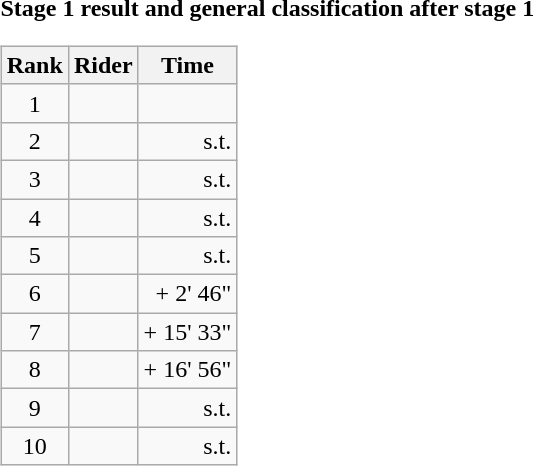<table>
<tr>
<td><strong>Stage 1 result and general classification after stage 1</strong><br><table class="wikitable">
<tr>
<th scope="col">Rank</th>
<th scope="col">Rider</th>
<th scope="col">Time</th>
</tr>
<tr>
<td style="text-align:center;">1</td>
<td></td>
<td style="text-align:right;"></td>
</tr>
<tr>
<td style="text-align:center;">2</td>
<td></td>
<td style="text-align:right;">s.t.</td>
</tr>
<tr>
<td style="text-align:center;">3</td>
<td></td>
<td style="text-align:right;">s.t.</td>
</tr>
<tr>
<td style="text-align:center;">4</td>
<td></td>
<td style="text-align:right;">s.t.</td>
</tr>
<tr>
<td style="text-align:center;">5</td>
<td></td>
<td style="text-align:right;">s.t.</td>
</tr>
<tr>
<td style="text-align:center;">6</td>
<td></td>
<td style="text-align:right;">+ 2' 46"</td>
</tr>
<tr>
<td style="text-align:center;">7</td>
<td></td>
<td style="text-align:right;">+ 15' 33"</td>
</tr>
<tr>
<td style="text-align:center;">8</td>
<td></td>
<td style="text-align:right;">+ 16' 56"</td>
</tr>
<tr>
<td style="text-align:center;">9</td>
<td></td>
<td style="text-align:right;">s.t.</td>
</tr>
<tr>
<td style="text-align:center;">10</td>
<td></td>
<td style="text-align:right;">s.t.</td>
</tr>
</table>
</td>
</tr>
</table>
